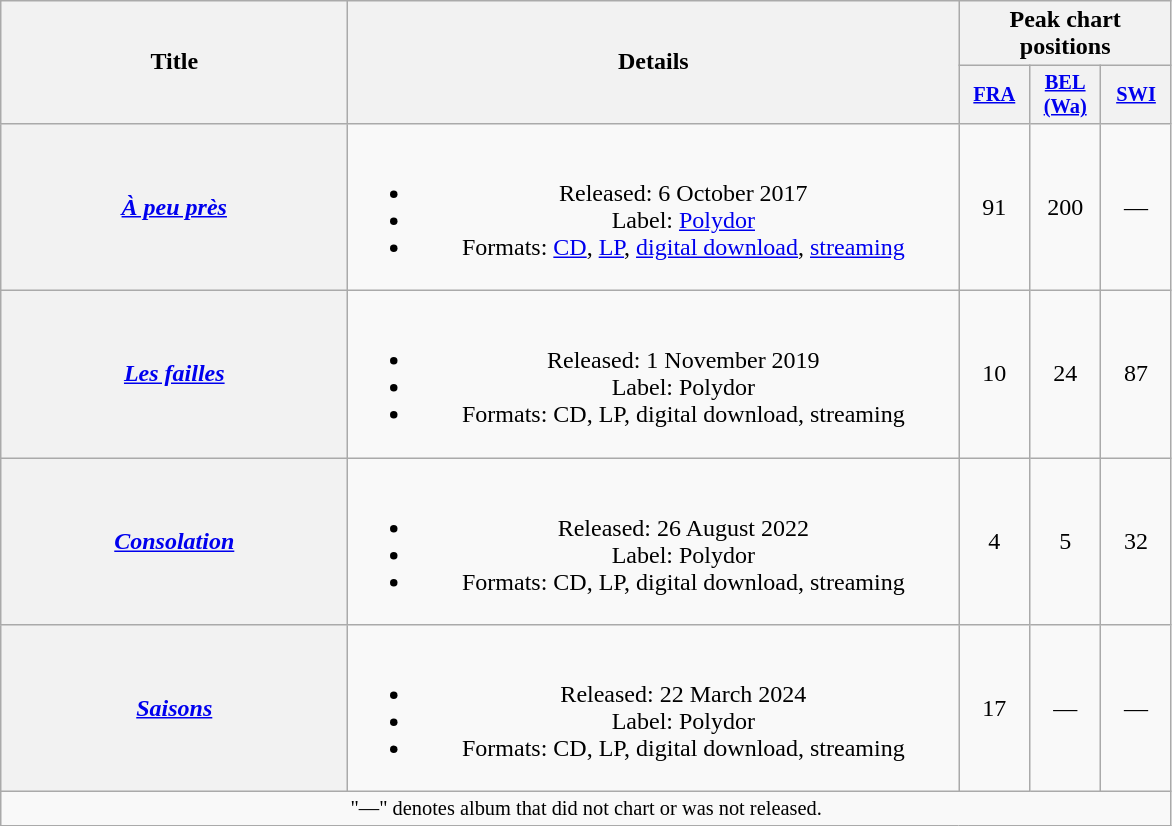<table class="wikitable plainrowheaders" style="text-align:center;">
<tr>
<th rowspan="2" scope="col" style="width:14em;">Title</th>
<th rowspan="2" scope="col" style="width:25em;">Details</th>
<th colspan="3">Peak chart positions</th>
</tr>
<tr>
<th scope="col" style="width:3em;font-size:85%;"><a href='#'>FRA</a><br></th>
<th scope="col" style="width:3em;font-size:85%;"><a href='#'>BEL<br>(Wa)</a><br></th>
<th scope="col" style="width:3em;font-size:85%;"><a href='#'>SWI</a><br></th>
</tr>
<tr>
<th scope="row"><em><a href='#'>À peu près</a></em></th>
<td><br><ul><li>Released: 6 October 2017</li><li>Label: <a href='#'>Polydor</a></li><li>Formats: <a href='#'>CD</a>, <a href='#'>LP</a>, <a href='#'>digital download</a>, <a href='#'>streaming</a></li></ul></td>
<td>91</td>
<td>200</td>
<td>—</td>
</tr>
<tr>
<th scope="row"><em><a href='#'>Les failles</a></em></th>
<td><br><ul><li>Released: 1 November 2019</li><li>Label: Polydor</li><li>Formats: CD, LP, digital download, streaming</li></ul></td>
<td>10</td>
<td>24</td>
<td>87</td>
</tr>
<tr>
<th scope="row"><em><a href='#'>Consolation</a></em></th>
<td><br><ul><li>Released: 26 August 2022</li><li>Label: Polydor</li><li>Formats: CD, LP, digital download, streaming</li></ul></td>
<td>4</td>
<td>5</td>
<td>32</td>
</tr>
<tr>
<th scope="row"><em><a href='#'>Saisons</a></em></th>
<td><br><ul><li>Released: 22 March 2024</li><li>Label: Polydor</li><li>Formats: CD, LP, digital download, streaming</li></ul></td>
<td>17</td>
<td>—</td>
<td>—</td>
</tr>
<tr>
<td colspan="6" style="font-size:85%">"—" denotes album that did not chart or was not released.</td>
</tr>
</table>
